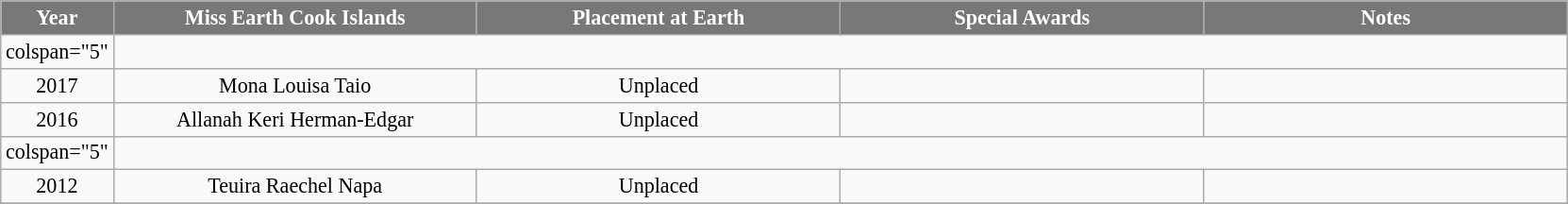<table class="wikitable" style="font-size: 92%; text-align:center">
<tr>
<th width="60" style="background-color:#787878;color:#FFFFFF;">Year</th>
<th width="250" style="background-color:#787878;color:#FFFFFF;">Miss Earth Cook Islands</th>
<th width="250" style="background-color:#787878;color:#FFFFFF;">Placement at Earth</th>
<th width="250" style="background-color:#787878;color:#FFFFFF;">Special Awards</th>
<th width="250" style="background-color:#787878;color:#FFFFFF;">Notes</th>
</tr>
<tr>
<td>colspan="5" </td>
</tr>
<tr>
<td>2017</td>
<td>Mona Louisa Taio</td>
<td>Unplaced</td>
<td></td>
<td></td>
</tr>
<tr>
<td>2016</td>
<td>Allanah Keri Herman-Edgar</td>
<td>Unplaced</td>
<td></td>
<td></td>
</tr>
<tr>
<td>colspan="5" </td>
</tr>
<tr>
<td>2012</td>
<td>Teuira Raechel Napa</td>
<td>Unplaced</td>
<td></td>
<td></td>
</tr>
<tr>
</tr>
</table>
